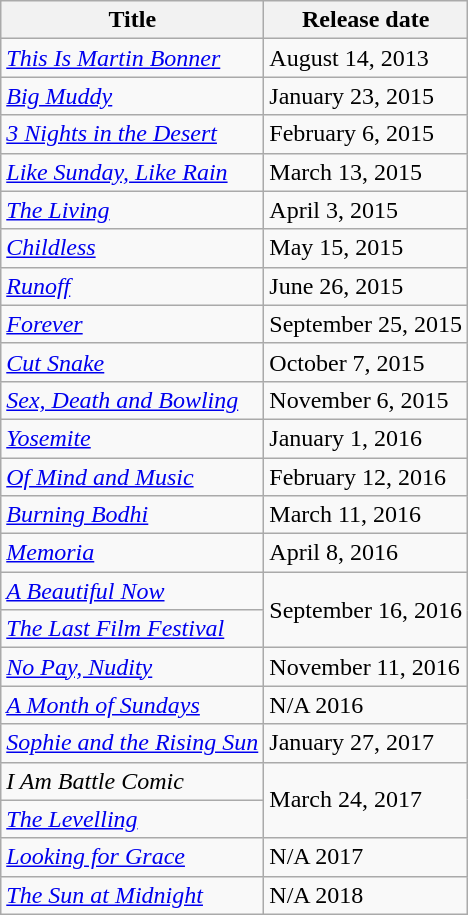<table class="wikitable sortable">
<tr>
<th>Title</th>
<th>Release date</th>
</tr>
<tr>
<td><em><a href='#'>This Is Martin Bonner</a></em></td>
<td>August 14, 2013</td>
</tr>
<tr>
<td><em><a href='#'>Big Muddy</a></em></td>
<td>January 23, 2015</td>
</tr>
<tr>
<td><em><a href='#'>3 Nights in the Desert</a></em></td>
<td>February 6, 2015</td>
</tr>
<tr>
<td><em><a href='#'>Like Sunday, Like Rain</a></em></td>
<td>March 13, 2015</td>
</tr>
<tr>
<td><em><a href='#'>The Living</a></em></td>
<td>April 3, 2015</td>
</tr>
<tr>
<td><em><a href='#'>Childless</a></em></td>
<td>May 15, 2015</td>
</tr>
<tr>
<td><em><a href='#'>Runoff</a></em></td>
<td>June 26, 2015</td>
</tr>
<tr>
<td><em><a href='#'>Forever</a></em></td>
<td>September 25, 2015</td>
</tr>
<tr>
<td><em><a href='#'>Cut Snake</a></em></td>
<td>October 7, 2015</td>
</tr>
<tr>
<td><em><a href='#'>Sex, Death and Bowling</a></em></td>
<td>November 6, 2015</td>
</tr>
<tr>
<td><em><a href='#'>Yosemite</a></em></td>
<td>January 1, 2016</td>
</tr>
<tr>
<td><em><a href='#'>Of Mind and Music</a></em></td>
<td>February 12, 2016</td>
</tr>
<tr>
<td><em><a href='#'>Burning Bodhi</a></em></td>
<td>March 11, 2016</td>
</tr>
<tr>
<td><em><a href='#'>Memoria</a></em></td>
<td>April 8, 2016</td>
</tr>
<tr>
<td><em><a href='#'>A Beautiful Now</a></em></td>
<td rowspan="2">September 16, 2016</td>
</tr>
<tr>
<td><em><a href='#'>The Last Film Festival</a></em></td>
</tr>
<tr>
<td><em><a href='#'>No Pay, Nudity</a></em></td>
<td>November 11, 2016</td>
</tr>
<tr>
<td><em><a href='#'>A Month of Sundays</a></em></td>
<td>N/A 2016</td>
</tr>
<tr>
<td><em><a href='#'>Sophie and the Rising Sun</a></em></td>
<td>January 27, 2017</td>
</tr>
<tr>
<td><em>I Am Battle Comic</em></td>
<td rowspan="2">March 24, 2017</td>
</tr>
<tr>
<td><em><a href='#'>The Levelling</a></em></td>
</tr>
<tr>
<td><em><a href='#'>Looking for Grace</a></em></td>
<td>N/A 2017</td>
</tr>
<tr>
<td><em><a href='#'>The Sun at Midnight</a></em></td>
<td>N/A 2018</td>
</tr>
</table>
